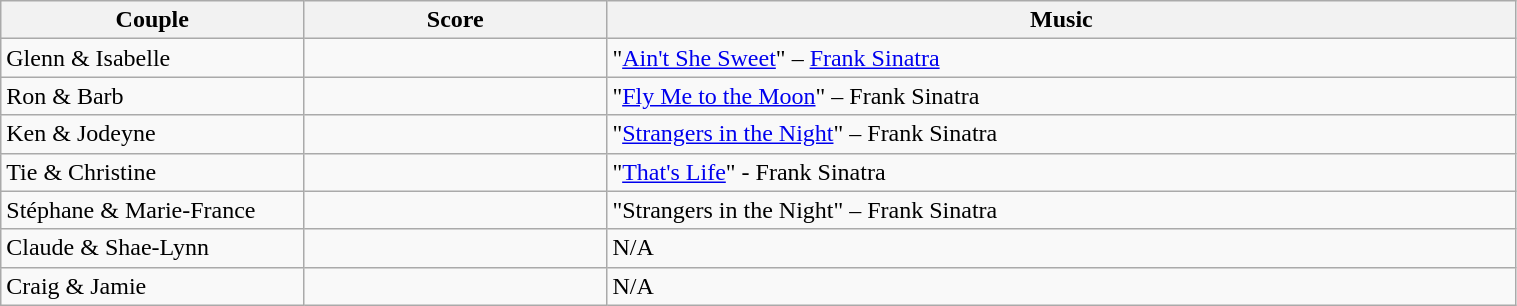<table class="wikitable" style="width:80%;">
<tr>
<th style="width:20%;">Couple</th>
<th style="width:20%;">Score</th>
<th style="width:60%;">Music</th>
</tr>
<tr>
<td>Glenn & Isabelle</td>
<td></td>
<td>"<a href='#'>Ain't She Sweet</a>" – <a href='#'>Frank Sinatra</a></td>
</tr>
<tr>
<td>Ron & Barb</td>
<td></td>
<td>"<a href='#'>Fly Me to the Moon</a>" – Frank Sinatra</td>
</tr>
<tr>
<td>Ken & Jodeyne</td>
<td></td>
<td>"<a href='#'>Strangers in the Night</a>" – Frank Sinatra</td>
</tr>
<tr>
<td>Tie & Christine</td>
<td></td>
<td>"<a href='#'>That's Life</a>" - Frank Sinatra</td>
</tr>
<tr>
<td>Stéphane & Marie-France</td>
<td></td>
<td>"Strangers in the Night" – Frank Sinatra</td>
</tr>
<tr>
<td>Claude & Shae-Lynn</td>
<td></td>
<td>N/A</td>
</tr>
<tr>
<td>Craig & Jamie</td>
<td></td>
<td>N/A</td>
</tr>
</table>
